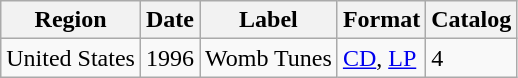<table class="wikitable">
<tr>
<th>Region</th>
<th>Date</th>
<th>Label</th>
<th>Format</th>
<th>Catalog</th>
</tr>
<tr>
<td>United States</td>
<td>1996</td>
<td>Womb Tunes</td>
<td><a href='#'>CD</a>, <a href='#'>LP</a></td>
<td>4</td>
</tr>
</table>
